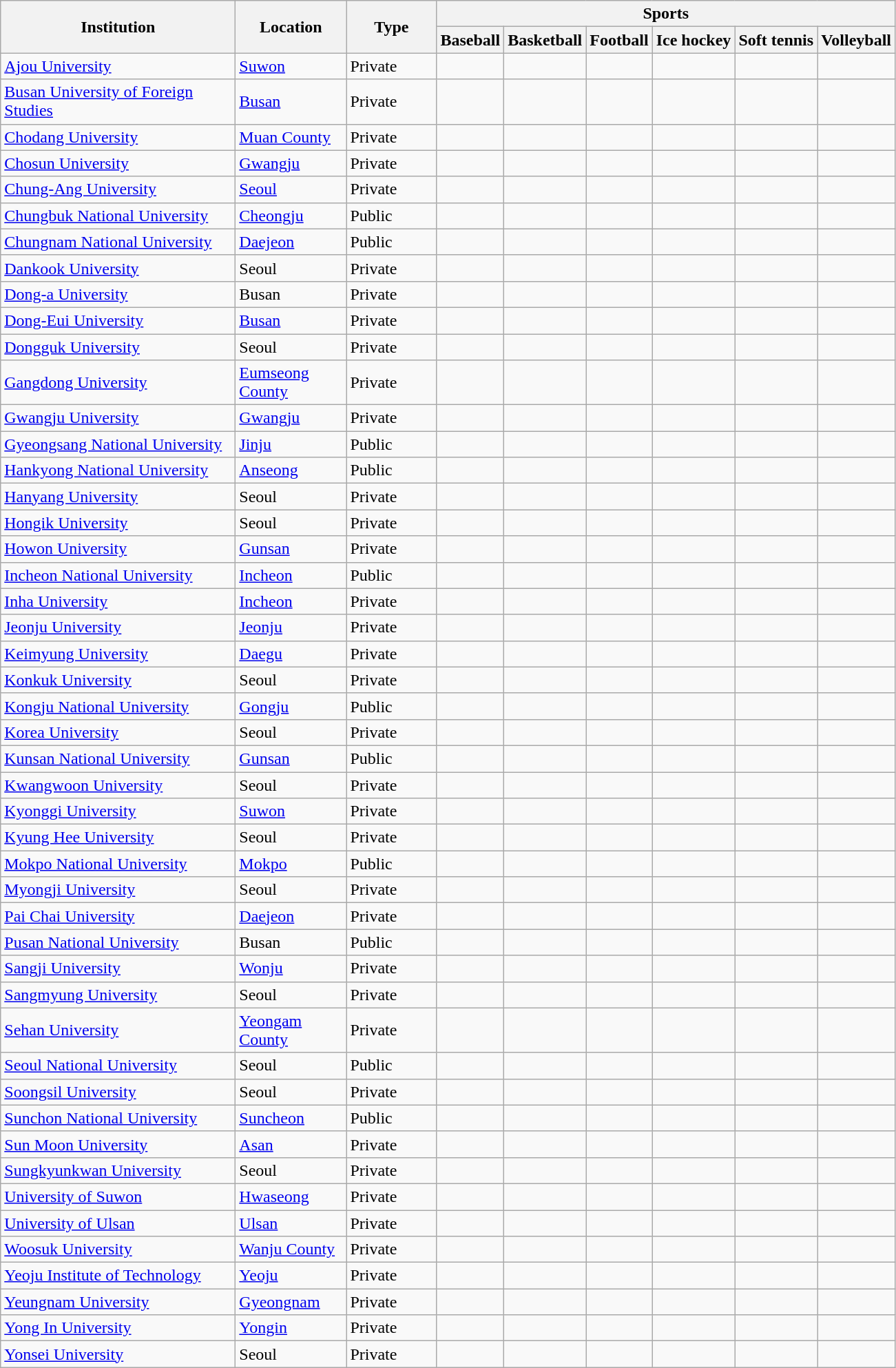<table class="wikitable sortable sortable">
<tr>
<th rowspan="2" scope="col" width=220>Institution</th>
<th rowspan="2" scope="col" width=100>Location</th>
<th rowspan="2" scope="col" width=80>Type</th>
<th colspan="6" scope="col" width=160>Sports</th>
</tr>
<tr>
<th>Baseball</th>
<th>Basketball</th>
<th>Football</th>
<th>Ice hockey</th>
<th>Soft tennis</th>
<th>Volleyball</th>
</tr>
<tr>
<td><a href='#'>Ajou University</a></td>
<td><a href='#'>Suwon</a></td>
<td>Private</td>
<td></td>
<td></td>
<td></td>
<td></td>
<td></td>
<td></td>
</tr>
<tr>
<td><a href='#'>Busan University of Foreign Studies</a></td>
<td><a href='#'>Busan</a></td>
<td>Private</td>
<td></td>
<td></td>
<td></td>
<td></td>
<td></td>
<td></td>
</tr>
<tr>
<td><a href='#'>Chodang University</a></td>
<td><a href='#'>Muan County</a></td>
<td>Private</td>
<td></td>
<td></td>
<td></td>
<td></td>
<td></td>
<td></td>
</tr>
<tr>
<td><a href='#'>Chosun University</a></td>
<td><a href='#'>Gwangju</a></td>
<td>Private</td>
<td></td>
<td></td>
<td></td>
<td></td>
<td></td>
<td></td>
</tr>
<tr>
<td><a href='#'>Chung-Ang University</a></td>
<td><a href='#'>Seoul</a></td>
<td>Private</td>
<td></td>
<td></td>
<td></td>
<td></td>
<td></td>
<td></td>
</tr>
<tr>
<td><a href='#'>Chungbuk National University</a></td>
<td><a href='#'>Cheongju</a></td>
<td>Public</td>
<td></td>
<td></td>
<td></td>
<td></td>
<td></td>
<td></td>
</tr>
<tr>
<td><a href='#'>Chungnam National University</a></td>
<td><a href='#'>Daejeon</a></td>
<td>Public</td>
<td></td>
<td></td>
<td></td>
<td></td>
<td></td>
<td></td>
</tr>
<tr>
<td><a href='#'>Dankook University</a></td>
<td>Seoul</td>
<td>Private</td>
<td></td>
<td></td>
<td></td>
<td></td>
<td></td>
<td></td>
</tr>
<tr>
<td><a href='#'>Dong-a University</a></td>
<td>Busan</td>
<td>Private</td>
<td></td>
<td></td>
<td></td>
<td></td>
<td></td>
<td></td>
</tr>
<tr>
<td><a href='#'>Dong-Eui University</a></td>
<td><a href='#'>Busan</a></td>
<td>Private</td>
<td></td>
<td></td>
<td></td>
<td></td>
<td></td>
<td></td>
</tr>
<tr>
<td><a href='#'>Dongguk University</a></td>
<td>Seoul</td>
<td>Private</td>
<td></td>
<td></td>
<td></td>
<td></td>
<td></td>
<td></td>
</tr>
<tr>
<td><a href='#'>Gangdong University</a></td>
<td><a href='#'>Eumseong County</a></td>
<td>Private</td>
<td></td>
<td></td>
<td></td>
<td></td>
<td></td>
<td></td>
</tr>
<tr>
<td><a href='#'>Gwangju University</a></td>
<td><a href='#'>Gwangju</a></td>
<td>Private</td>
<td></td>
<td></td>
<td></td>
<td></td>
<td></td>
<td></td>
</tr>
<tr>
<td><a href='#'>Gyeongsang National University</a></td>
<td><a href='#'>Jinju</a></td>
<td>Public</td>
<td></td>
<td></td>
<td></td>
<td></td>
<td></td>
<td></td>
</tr>
<tr>
<td><a href='#'>Hankyong National University</a></td>
<td><a href='#'>Anseong</a></td>
<td>Public</td>
<td></td>
<td></td>
<td></td>
<td></td>
<td></td>
<td></td>
</tr>
<tr>
<td><a href='#'>Hanyang University</a></td>
<td>Seoul</td>
<td>Private</td>
<td></td>
<td></td>
<td></td>
<td></td>
<td></td>
<td></td>
</tr>
<tr>
<td><a href='#'>Hongik University</a></td>
<td>Seoul</td>
<td>Private</td>
<td></td>
<td></td>
<td></td>
<td></td>
<td></td>
<td></td>
</tr>
<tr>
<td><a href='#'>Howon University</a></td>
<td><a href='#'>Gunsan</a></td>
<td>Private</td>
<td></td>
<td></td>
<td></td>
<td></td>
<td></td>
<td></td>
</tr>
<tr>
<td><a href='#'>Incheon National University</a></td>
<td><a href='#'>Incheon</a></td>
<td>Public</td>
<td></td>
<td></td>
<td></td>
<td></td>
<td></td>
<td></td>
</tr>
<tr>
<td><a href='#'>Inha University</a></td>
<td><a href='#'>Incheon</a></td>
<td>Private</td>
<td></td>
<td></td>
<td></td>
<td></td>
<td></td>
<td></td>
</tr>
<tr>
<td><a href='#'>Jeonju University</a></td>
<td><a href='#'>Jeonju</a></td>
<td>Private</td>
<td></td>
<td></td>
<td></td>
<td></td>
<td></td>
<td></td>
</tr>
<tr>
<td><a href='#'>Keimyung University</a></td>
<td><a href='#'>Daegu</a></td>
<td>Private</td>
<td></td>
<td></td>
<td></td>
<td></td>
<td></td>
<td></td>
</tr>
<tr>
<td><a href='#'>Konkuk University</a></td>
<td>Seoul</td>
<td>Private</td>
<td></td>
<td></td>
<td></td>
<td></td>
<td></td>
<td></td>
</tr>
<tr>
<td><a href='#'>Kongju National University</a></td>
<td><a href='#'>Gongju</a></td>
<td>Public</td>
<td></td>
<td></td>
<td></td>
<td></td>
<td></td>
<td></td>
</tr>
<tr>
<td><a href='#'>Korea University</a></td>
<td>Seoul</td>
<td>Private</td>
<td></td>
<td></td>
<td></td>
<td></td>
<td></td>
<td></td>
</tr>
<tr>
<td><a href='#'>Kunsan National University</a></td>
<td><a href='#'>Gunsan</a></td>
<td>Public</td>
<td></td>
<td></td>
<td></td>
<td></td>
<td></td>
<td></td>
</tr>
<tr>
<td><a href='#'>Kwangwoon University</a></td>
<td>Seoul</td>
<td>Private</td>
<td></td>
<td></td>
<td></td>
<td></td>
<td></td>
<td></td>
</tr>
<tr>
<td><a href='#'>Kyonggi University</a></td>
<td><a href='#'>Suwon</a></td>
<td>Private</td>
<td></td>
<td></td>
<td></td>
<td></td>
<td></td>
<td></td>
</tr>
<tr>
<td><a href='#'>Kyung Hee University</a></td>
<td>Seoul</td>
<td>Private</td>
<td></td>
<td></td>
<td></td>
<td></td>
<td></td>
<td></td>
</tr>
<tr>
<td><a href='#'>Mokpo National University</a></td>
<td><a href='#'>Mokpo</a></td>
<td>Public</td>
<td></td>
<td></td>
<td></td>
<td></td>
<td></td>
<td></td>
</tr>
<tr>
<td><a href='#'>Myongji University</a></td>
<td>Seoul</td>
<td>Private</td>
<td></td>
<td></td>
<td></td>
<td></td>
<td></td>
<td></td>
</tr>
<tr>
<td><a href='#'>Pai Chai University</a></td>
<td><a href='#'>Daejeon</a></td>
<td>Private</td>
<td></td>
<td></td>
<td></td>
<td></td>
<td></td>
<td></td>
</tr>
<tr>
<td><a href='#'>Pusan National University</a></td>
<td>Busan</td>
<td>Public</td>
<td></td>
<td></td>
<td></td>
<td></td>
<td></td>
<td></td>
</tr>
<tr>
<td><a href='#'>Sangji University</a></td>
<td><a href='#'>Wonju</a></td>
<td>Private</td>
<td></td>
<td></td>
<td></td>
<td></td>
<td></td>
<td></td>
</tr>
<tr>
<td><a href='#'>Sangmyung University</a></td>
<td>Seoul</td>
<td>Private</td>
<td></td>
<td></td>
<td></td>
<td></td>
<td></td>
<td></td>
</tr>
<tr>
<td><a href='#'>Sehan University</a></td>
<td><a href='#'>Yeongam County</a></td>
<td>Private</td>
<td></td>
<td></td>
<td></td>
<td></td>
<td></td>
<td></td>
</tr>
<tr>
<td><a href='#'>Seoul National University</a></td>
<td>Seoul</td>
<td>Public</td>
<td></td>
<td></td>
<td></td>
<td></td>
<td></td>
<td></td>
</tr>
<tr>
<td><a href='#'>Soongsil University</a></td>
<td>Seoul</td>
<td>Private</td>
<td></td>
<td></td>
<td></td>
<td></td>
<td></td>
<td></td>
</tr>
<tr>
<td><a href='#'>Sunchon National University</a></td>
<td><a href='#'>Suncheon</a></td>
<td>Public</td>
<td></td>
<td></td>
<td></td>
<td></td>
<td></td>
<td></td>
</tr>
<tr>
<td><a href='#'>Sun Moon University</a></td>
<td><a href='#'>Asan</a></td>
<td>Private</td>
<td></td>
<td></td>
<td></td>
<td></td>
<td></td>
<td></td>
</tr>
<tr>
<td><a href='#'>Sungkyunkwan University</a></td>
<td>Seoul</td>
<td>Private</td>
<td></td>
<td></td>
<td></td>
<td></td>
<td></td>
<td></td>
</tr>
<tr>
<td><a href='#'>University of Suwon</a></td>
<td><a href='#'>Hwaseong</a></td>
<td>Private</td>
<td></td>
<td></td>
<td></td>
<td></td>
<td></td>
<td></td>
</tr>
<tr>
<td><a href='#'>University of Ulsan</a></td>
<td><a href='#'>Ulsan</a></td>
<td>Private</td>
<td></td>
<td></td>
<td></td>
<td></td>
<td></td>
<td></td>
</tr>
<tr>
<td><a href='#'>Woosuk University</a></td>
<td><a href='#'>Wanju County</a></td>
<td>Private</td>
<td></td>
<td></td>
<td></td>
<td></td>
<td></td>
<td></td>
</tr>
<tr>
<td><a href='#'>Yeoju Institute of Technology</a></td>
<td><a href='#'>Yeoju</a></td>
<td>Private</td>
<td></td>
<td></td>
<td></td>
<td></td>
<td></td>
<td></td>
</tr>
<tr>
<td><a href='#'>Yeungnam University</a></td>
<td><a href='#'>Gyeongnam</a></td>
<td>Private</td>
<td></td>
<td></td>
<td></td>
<td></td>
<td></td>
<td></td>
</tr>
<tr>
<td><a href='#'>Yong In University</a></td>
<td><a href='#'>Yongin</a></td>
<td>Private</td>
<td></td>
<td></td>
<td></td>
<td></td>
<td></td>
<td></td>
</tr>
<tr>
<td><a href='#'>Yonsei University</a></td>
<td>Seoul</td>
<td>Private</td>
<td></td>
<td></td>
<td></td>
<td></td>
<td></td>
<td></td>
</tr>
</table>
